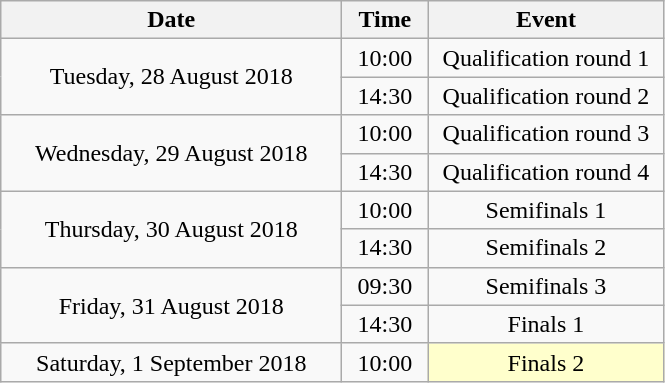<table class = "wikitable" style="text-align:center;">
<tr>
<th width=220>Date</th>
<th width=50>Time</th>
<th width=150>Event</th>
</tr>
<tr>
<td rowspan=2>Tuesday, 28 August 2018</td>
<td>10:00</td>
<td>Qualification round 1</td>
</tr>
<tr>
<td>14:30</td>
<td>Qualification round 2</td>
</tr>
<tr>
<td rowspan=2>Wednesday, 29 August 2018</td>
<td>10:00</td>
<td>Qualification round 3</td>
</tr>
<tr>
<td>14:30</td>
<td>Qualification round 4</td>
</tr>
<tr>
<td rowspan=2>Thursday, 30 August 2018</td>
<td>10:00</td>
<td>Semifinals 1</td>
</tr>
<tr>
<td>14:30</td>
<td>Semifinals 2</td>
</tr>
<tr>
<td rowspan=2>Friday, 31 August 2018</td>
<td>09:30</td>
<td>Semifinals 3</td>
</tr>
<tr>
<td>14:30</td>
<td>Finals 1</td>
</tr>
<tr>
<td>Saturday, 1 September 2018</td>
<td>10:00</td>
<td bgcolor="ffffcc">Finals 2</td>
</tr>
</table>
